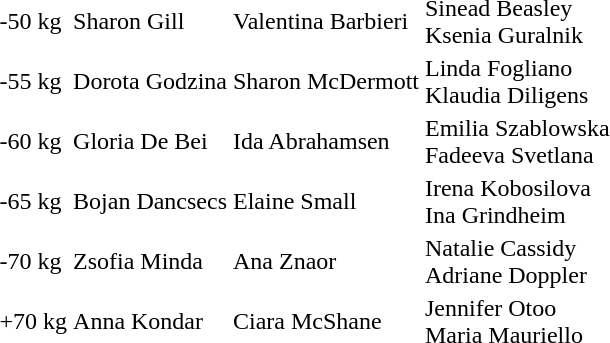<table>
<tr>
<td>-50 kg</td>
<td>Sharon Gill </td>
<td>Valentina Barbieri </td>
<td>Sinead Beasley <br>Ksenia Guralnik </td>
</tr>
<tr>
<td>-55 kg</td>
<td>Dorota Godzina </td>
<td>Sharon McDermott </td>
<td>Linda Fogliano <br>Klaudia Diligens </td>
</tr>
<tr>
<td>-60 kg</td>
<td>Gloria De Bei </td>
<td>Ida Abrahamsen </td>
<td>Emilia Szablowska <br>Fadeeva Svetlana </td>
</tr>
<tr>
<td>-65 kg</td>
<td>Bojan Dancsecs </td>
<td>Elaine Small </td>
<td>Irena Kobosilova <br>Ina Grindheim </td>
</tr>
<tr>
<td>-70 kg</td>
<td>Zsofia Minda </td>
<td>Ana Znaor </td>
<td>Natalie Cassidy <br>Adriane Doppler </td>
</tr>
<tr>
<td>+70 kg</td>
<td>Anna Kondar </td>
<td>Ciara McShane </td>
<td>Jennifer Otoo <br>Maria Mauriello </td>
</tr>
<tr>
</tr>
</table>
